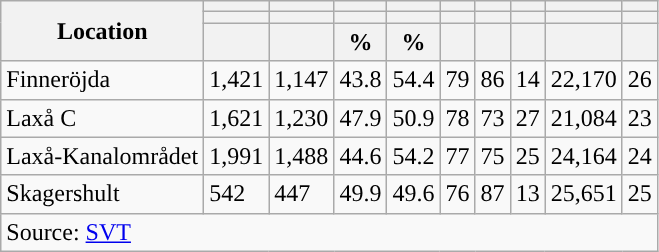<table role="presentation" class="wikitable sortable mw-collapsible">
<tr>
<th rowspan="3">Location</th>
<th></th>
<th></th>
<th></th>
<th></th>
<th></th>
<th></th>
<th></th>
<th></th>
<th></th>
</tr>
<tr>
<th></th>
<th></th>
<th style="background:"></th>
<th style="background:"></th>
<th></th>
<th></th>
<th></th>
<th></th>
<th></th>
</tr>
<tr>
<th data-sort-type="number"></th>
<th data-sort-type="number"></th>
<th data-sort-type="number">%</th>
<th data-sort-type="number">%</th>
<th data-sort-type="number"></th>
<th data-sort-type="number"></th>
<th data-sort-type="number"></th>
<th data-sort-type="number"></th>
<th data-sort-type="number"></th>
</tr>
<tr>
<td align="left">Finneröjda</td>
<td>1,421</td>
<td>1,147</td>
<td>43.8</td>
<td>54.4</td>
<td>79</td>
<td>86</td>
<td>14</td>
<td>22,170</td>
<td>26</td>
</tr>
<tr>
<td align="left">Laxå C</td>
<td>1,621</td>
<td>1,230</td>
<td>47.9</td>
<td>50.9</td>
<td>78</td>
<td>73</td>
<td>27</td>
<td>21,084</td>
<td>23</td>
</tr>
<tr>
<td align="left">Laxå-Kanalområdet</td>
<td>1,991</td>
<td>1,488</td>
<td>44.6</td>
<td>54.2</td>
<td>77</td>
<td>75</td>
<td>25</td>
<td>24,164</td>
<td>24</td>
</tr>
<tr>
<td align="left">Skagershult</td>
<td>542</td>
<td>447</td>
<td>49.9</td>
<td>49.6</td>
<td>76</td>
<td>87</td>
<td>13</td>
<td>25,651</td>
<td>25</td>
</tr>
<tr>
<td colspan="10" align="left">Source: <a href='#'>SVT</a></td>
</tr>
</table>
